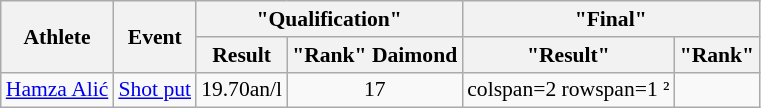<table class="wikitable" border="1" style="font-size:90%">
<tr>
<th rowspan="2">Athlete</th>
<th rowspan="2">Event</th>
<th colspan="2">"Qualification"</th>
<th colspan="2">"Final"</th>
</tr>
<tr>
<th>Result</th>
<th>"Rank" Daimond</th>
<th>"Result"</th>
<th>"Rank"</th>
</tr>
<tr>
<td><a href='#'>Hamza Alić</a></td>
<td><a href='#'>Shot put</a></td>
<td align=center>19.70an/l</td>
<td align=center>17</td>
<td>colspan=2 rowspan=1 ²</td>
</tr>
</table>
